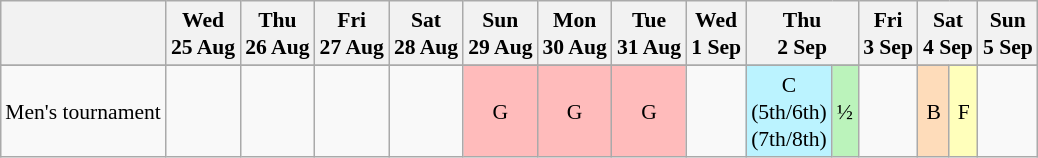<table class="wikitable" style="margin:0.5em auto; font-size:90%; line-height:1.25em;">
<tr align="center">
<th></th>
<th>Wed<br>25 Aug</th>
<th>Thu<br>26 Aug</th>
<th>Fri<br>27 Aug</th>
<th>Sat<br>28 Aug</th>
<th>Sun<br>29 Aug</th>
<th>Mon<br>30 Aug</th>
<th>Tue<br>31 Aug</th>
<th>Wed<br>1 Sep</th>
<th colspan=2>Thu<br>2 Sep</th>
<th>Fri<br>3 Sep</th>
<th colspan=2>Sat<br>4 Sep</th>
<th>Sun<br>5 Sep</th>
</tr>
<tr>
</tr>
<tr align="center">
<td align="left">Men's tournament</td>
<td></td>
<td></td>
<td></td>
<td></td>
<td bgcolor="#FFBBBB">G</td>
<td bgcolor="#FFBBBB">G</td>
<td bgcolor="#FFBBBB">G</td>
<td></td>
<td bgcolor="#BBF3FF">C<br>(5th/6th)<br>(7th/8th)</td>
<td bgcolor="#BBF3BB">½</td>
<td></td>
<td bgcolor="#FEDCBA">B</td>
<td bgcolor="#FFFFBB">F</td>
<td></td>
</tr>
</table>
